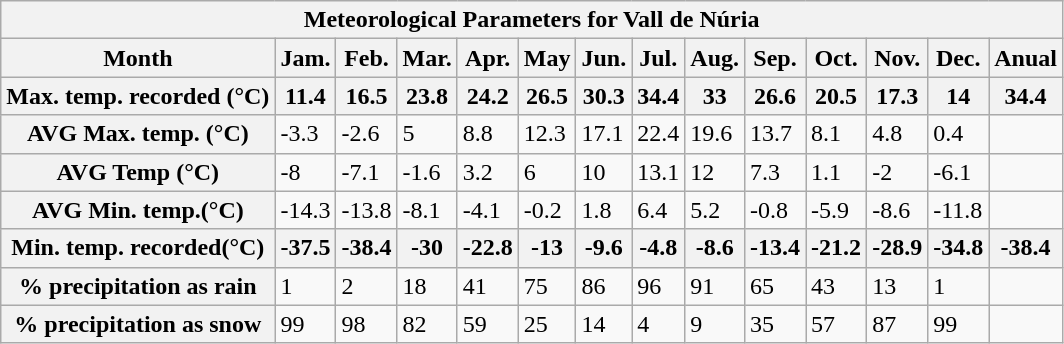<table class=wikitable>
<tr>
<th colspan="14">Meteorological Parameters for Vall de Núria</th>
</tr>
<tr>
<th>Month</th>
<th>Jam.</th>
<th resource="Fitxer:La vall de Núria.jpg" height width>Feb.</th>
<th>Mar.</th>
<th>Apr.</th>
<th>May</th>
<th resource="Fitxer:Cremalleranuria1960.jpg" height width>Jun.</th>
<th>Jul.</th>
<th>Aug.</th>
<th>Sep.</th>
<th>Oct.</th>
<th>Nov.</th>
<th resource="Fitxer:Santuari-Nuria004.jpg" height width>Dec.</th>
<th>Anual</th>
</tr>
<tr>
<th>Max. temp. recorded (°C)</th>
<th>11.4</th>
<th>16.5</th>
<th>23.8</th>
<th>24.2</th>
<th>26.5</th>
<th>30.3</th>
<th>34.4</th>
<th>33</th>
<th>26.6</th>
<th>20.5</th>
<th>17.3</th>
<th>14</th>
<th>34.4</th>
</tr>
<tr>
<th>AVG Max. temp. (°C)</th>
<td>-3.3</td>
<td>-2.6</td>
<td>5</td>
<td>8.8</td>
<td>12.3</td>
<td>17.1</td>
<td>22.4</td>
<td>19.6</td>
<td>13.7</td>
<td>8.1</td>
<td>4.8</td>
<td>0.4</td>
<td></td>
</tr>
<tr href="Puigmal">
<th>AVG Temp (°C)</th>
<td>-8</td>
<td>-7.1</td>
<td>-1.6</td>
<td>3.2</td>
<td>6</td>
<td>10</td>
<td>13.1</td>
<td>12</td>
<td>7.3</td>
<td>1.1</td>
<td>-2</td>
<td>-6.1</td>
<td></td>
</tr>
<tr>
<th>AVG Min. temp.(°C)</th>
<td>-14.3</td>
<td>-13.8</td>
<td>-8.1</td>
<td>-4.1</td>
<td>-0.2</td>
<td>1.8</td>
<td>6.4</td>
<td>5.2</td>
<td>-0.8</td>
<td>-5.9</td>
<td>-8.6</td>
<td>-11.8</td>
<td></td>
</tr>
<tr>
<th>Min. temp. recorded(°C)</th>
<th>-37.5</th>
<th>-38.4</th>
<th>-30</th>
<th>-22.8</th>
<th>-13</th>
<th>-9.6</th>
<th>-4.8</th>
<th>-8.6</th>
<th>-13.4</th>
<th>-21.2</th>
<th>-28.9</th>
<th>-34.8</th>
<th>-38.4</th>
</tr>
<tr>
<th>% precipitation as rain</th>
<td>1</td>
<td>2</td>
<td>18</td>
<td>41</td>
<td>75</td>
<td>86</td>
<td>96</td>
<td>91</td>
<td>65</td>
<td>43</td>
<td>13</td>
<td>1</td>
<td></td>
</tr>
<tr href="guilla">
<th>% precipitation as snow</th>
<td>99</td>
<td>98</td>
<td>82</td>
<td>59</td>
<td>25</td>
<td>14</td>
<td>4</td>
<td>9</td>
<td>35</td>
<td>57</td>
<td>87</td>
<td>99</td>
<td></td>
</tr>
</table>
